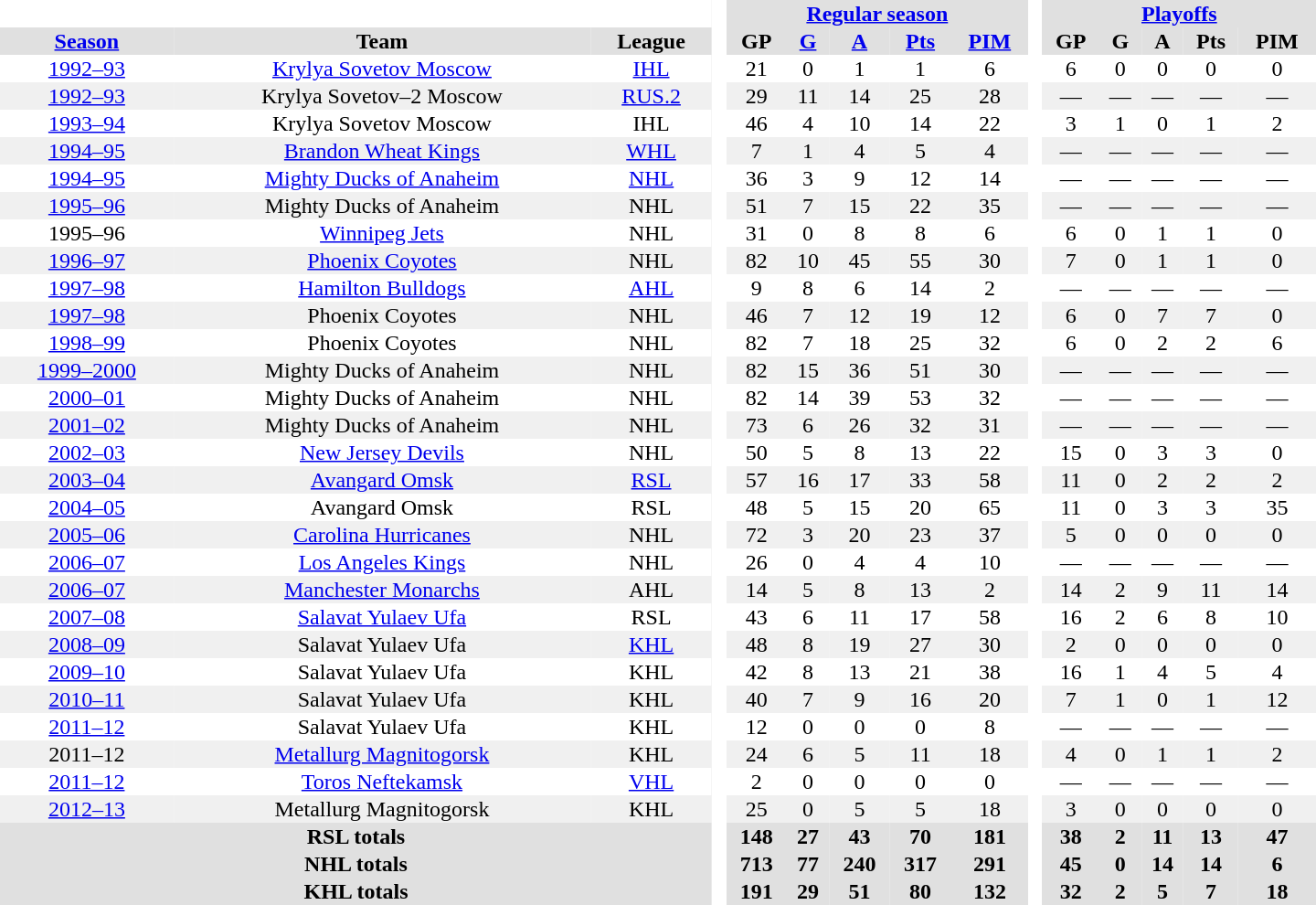<table border="0" cellpadding="1" cellspacing="0" style="text-align:center; width:60em">
<tr bgcolor="#e0e0e0">
<th colspan="3" bgcolor="#ffffff"> </th>
<th rowspan="99" bgcolor="#ffffff"> </th>
<th colspan="5"><a href='#'>Regular season</a></th>
<th rowspan="99" bgcolor="#ffffff"> </th>
<th colspan="5"><a href='#'>Playoffs</a></th>
</tr>
<tr bgcolor="#e0e0e0">
<th><a href='#'>Season</a></th>
<th>Team</th>
<th>League</th>
<th>GP</th>
<th><a href='#'>G</a></th>
<th><a href='#'>A</a></th>
<th><a href='#'>Pts</a></th>
<th><a href='#'>PIM</a></th>
<th>GP</th>
<th>G</th>
<th>A</th>
<th>Pts</th>
<th>PIM</th>
</tr>
<tr>
<td><a href='#'>1992–93</a></td>
<td><a href='#'>Krylya Sovetov Moscow</a></td>
<td><a href='#'>IHL</a></td>
<td>21</td>
<td>0</td>
<td>1</td>
<td>1</td>
<td>6</td>
<td>6</td>
<td>0</td>
<td>0</td>
<td>0</td>
<td>0</td>
</tr>
<tr bgcolor="#f0f0f0">
<td><a href='#'>1992–93</a></td>
<td>Krylya Sovetov–2 Moscow</td>
<td><a href='#'>RUS.2</a></td>
<td>29</td>
<td>11</td>
<td>14</td>
<td>25</td>
<td>28</td>
<td>—</td>
<td>—</td>
<td>—</td>
<td>—</td>
<td>—</td>
</tr>
<tr>
<td><a href='#'>1993–94</a></td>
<td>Krylya Sovetov Moscow</td>
<td>IHL</td>
<td>46</td>
<td>4</td>
<td>10</td>
<td>14</td>
<td>22</td>
<td>3</td>
<td>1</td>
<td>0</td>
<td>1</td>
<td>2</td>
</tr>
<tr bgcolor="#f0f0f0">
<td><a href='#'>1994–95</a></td>
<td><a href='#'>Brandon Wheat Kings</a></td>
<td><a href='#'>WHL</a></td>
<td>7</td>
<td>1</td>
<td>4</td>
<td>5</td>
<td>4</td>
<td>—</td>
<td>—</td>
<td>—</td>
<td>—</td>
<td>—</td>
</tr>
<tr>
<td><a href='#'>1994–95</a></td>
<td><a href='#'>Mighty Ducks of Anaheim</a></td>
<td><a href='#'>NHL</a></td>
<td>36</td>
<td>3</td>
<td>9</td>
<td>12</td>
<td>14</td>
<td>—</td>
<td>—</td>
<td>—</td>
<td>—</td>
<td>—</td>
</tr>
<tr bgcolor="#f0f0f0">
<td><a href='#'>1995–96</a></td>
<td>Mighty Ducks of Anaheim</td>
<td>NHL</td>
<td>51</td>
<td>7</td>
<td>15</td>
<td>22</td>
<td>35</td>
<td>—</td>
<td>—</td>
<td>—</td>
<td>—</td>
<td>—</td>
</tr>
<tr>
<td>1995–96</td>
<td><a href='#'>Winnipeg Jets</a></td>
<td>NHL</td>
<td>31</td>
<td>0</td>
<td>8</td>
<td>8</td>
<td>6</td>
<td>6</td>
<td>0</td>
<td>1</td>
<td>1</td>
<td>0</td>
</tr>
<tr bgcolor="#f0f0f0">
<td><a href='#'>1996–97</a></td>
<td><a href='#'>Phoenix Coyotes</a></td>
<td>NHL</td>
<td>82</td>
<td>10</td>
<td>45</td>
<td>55</td>
<td>30</td>
<td>7</td>
<td>0</td>
<td>1</td>
<td>1</td>
<td>0</td>
</tr>
<tr>
<td><a href='#'>1997–98</a></td>
<td><a href='#'>Hamilton Bulldogs</a></td>
<td><a href='#'>AHL</a></td>
<td>9</td>
<td>8</td>
<td>6</td>
<td>14</td>
<td>2</td>
<td>—</td>
<td>—</td>
<td>—</td>
<td>—</td>
<td>—</td>
</tr>
<tr bgcolor="#f0f0f0">
<td><a href='#'>1997–98</a></td>
<td>Phoenix Coyotes</td>
<td>NHL</td>
<td>46</td>
<td>7</td>
<td>12</td>
<td>19</td>
<td>12</td>
<td>6</td>
<td>0</td>
<td>7</td>
<td>7</td>
<td>0</td>
</tr>
<tr>
<td><a href='#'>1998–99</a></td>
<td>Phoenix Coyotes</td>
<td>NHL</td>
<td>82</td>
<td>7</td>
<td>18</td>
<td>25</td>
<td>32</td>
<td>6</td>
<td>0</td>
<td>2</td>
<td>2</td>
<td>6</td>
</tr>
<tr bgcolor="#f0f0f0">
<td><a href='#'>1999–2000</a></td>
<td>Mighty Ducks of Anaheim</td>
<td>NHL</td>
<td>82</td>
<td>15</td>
<td>36</td>
<td>51</td>
<td>30</td>
<td>—</td>
<td>—</td>
<td>—</td>
<td>—</td>
<td>—</td>
</tr>
<tr>
<td><a href='#'>2000–01</a></td>
<td>Mighty Ducks of Anaheim</td>
<td>NHL</td>
<td>82</td>
<td>14</td>
<td>39</td>
<td>53</td>
<td>32</td>
<td>—</td>
<td>—</td>
<td>—</td>
<td>—</td>
<td>—</td>
</tr>
<tr bgcolor="#f0f0f0">
<td><a href='#'>2001–02</a></td>
<td>Mighty Ducks of Anaheim</td>
<td>NHL</td>
<td>73</td>
<td>6</td>
<td>26</td>
<td>32</td>
<td>31</td>
<td>—</td>
<td>—</td>
<td>—</td>
<td>—</td>
<td>—</td>
</tr>
<tr>
<td><a href='#'>2002–03</a></td>
<td><a href='#'>New Jersey Devils</a></td>
<td>NHL</td>
<td>50</td>
<td>5</td>
<td>8</td>
<td>13</td>
<td>22</td>
<td>15</td>
<td>0</td>
<td>3</td>
<td>3</td>
<td>0</td>
</tr>
<tr bgcolor="#f0f0f0">
<td><a href='#'>2003–04</a></td>
<td><a href='#'>Avangard Omsk</a></td>
<td><a href='#'>RSL</a></td>
<td>57</td>
<td>16</td>
<td>17</td>
<td>33</td>
<td>58</td>
<td>11</td>
<td>0</td>
<td>2</td>
<td>2</td>
<td>2</td>
</tr>
<tr>
<td><a href='#'>2004–05</a></td>
<td>Avangard Omsk</td>
<td>RSL</td>
<td>48</td>
<td>5</td>
<td>15</td>
<td>20</td>
<td>65</td>
<td>11</td>
<td>0</td>
<td>3</td>
<td>3</td>
<td>35</td>
</tr>
<tr bgcolor="#f0f0f0">
<td><a href='#'>2005–06</a></td>
<td><a href='#'>Carolina Hurricanes</a></td>
<td>NHL</td>
<td>72</td>
<td>3</td>
<td>20</td>
<td>23</td>
<td>37</td>
<td>5</td>
<td>0</td>
<td>0</td>
<td>0</td>
<td>0</td>
</tr>
<tr>
<td><a href='#'>2006–07</a></td>
<td><a href='#'>Los Angeles Kings</a></td>
<td>NHL</td>
<td>26</td>
<td>0</td>
<td>4</td>
<td>4</td>
<td>10</td>
<td>—</td>
<td>—</td>
<td>—</td>
<td>—</td>
<td>—</td>
</tr>
<tr bgcolor="#f0f0f0">
<td><a href='#'>2006–07</a></td>
<td><a href='#'>Manchester Monarchs</a></td>
<td>AHL</td>
<td>14</td>
<td>5</td>
<td>8</td>
<td>13</td>
<td>2</td>
<td>14</td>
<td>2</td>
<td>9</td>
<td>11</td>
<td>14</td>
</tr>
<tr>
<td><a href='#'>2007–08</a></td>
<td><a href='#'>Salavat Yulaev Ufa</a></td>
<td>RSL</td>
<td>43</td>
<td>6</td>
<td>11</td>
<td>17</td>
<td>58</td>
<td>16</td>
<td>2</td>
<td>6</td>
<td>8</td>
<td>10</td>
</tr>
<tr bgcolor="#f0f0f0">
<td><a href='#'>2008–09</a></td>
<td>Salavat Yulaev Ufa</td>
<td><a href='#'>KHL</a></td>
<td>48</td>
<td>8</td>
<td>19</td>
<td>27</td>
<td>30</td>
<td>2</td>
<td>0</td>
<td>0</td>
<td>0</td>
<td>0</td>
</tr>
<tr>
<td><a href='#'>2009–10</a></td>
<td>Salavat Yulaev Ufa</td>
<td>KHL</td>
<td>42</td>
<td>8</td>
<td>13</td>
<td>21</td>
<td>38</td>
<td>16</td>
<td>1</td>
<td>4</td>
<td>5</td>
<td>4</td>
</tr>
<tr bgcolor="#f0f0f0">
<td><a href='#'>2010–11</a></td>
<td>Salavat Yulaev Ufa</td>
<td>KHL</td>
<td>40</td>
<td>7</td>
<td>9</td>
<td>16</td>
<td>20</td>
<td>7</td>
<td>1</td>
<td>0</td>
<td>1</td>
<td>12</td>
</tr>
<tr>
<td><a href='#'>2011–12</a></td>
<td>Salavat Yulaev Ufa</td>
<td>KHL</td>
<td>12</td>
<td>0</td>
<td>0</td>
<td>0</td>
<td>8</td>
<td>—</td>
<td>—</td>
<td>—</td>
<td>—</td>
<td>—</td>
</tr>
<tr bgcolor="#f0f0f0">
<td>2011–12</td>
<td><a href='#'>Metallurg Magnitogorsk</a></td>
<td>KHL</td>
<td>24</td>
<td>6</td>
<td>5</td>
<td>11</td>
<td>18</td>
<td>4</td>
<td>0</td>
<td>1</td>
<td>1</td>
<td>2</td>
</tr>
<tr>
<td><a href='#'>2011–12</a></td>
<td><a href='#'>Toros Neftekamsk</a></td>
<td><a href='#'>VHL</a></td>
<td>2</td>
<td>0</td>
<td>0</td>
<td>0</td>
<td>0</td>
<td>—</td>
<td>—</td>
<td>—</td>
<td>—</td>
<td>—</td>
</tr>
<tr bgcolor="#f0f0f0">
<td><a href='#'>2012–13</a></td>
<td>Metallurg Magnitogorsk</td>
<td>KHL</td>
<td>25</td>
<td>0</td>
<td>5</td>
<td>5</td>
<td>18</td>
<td>3</td>
<td>0</td>
<td>0</td>
<td>0</td>
<td>0</td>
</tr>
<tr bgcolor="#e0e0e0">
<th colspan="3">RSL totals</th>
<th>148</th>
<th>27</th>
<th>43</th>
<th>70</th>
<th>181</th>
<th>38</th>
<th>2</th>
<th>11</th>
<th>13</th>
<th>47</th>
</tr>
<tr bgcolor="#e0e0e0">
<th colspan="3">NHL totals</th>
<th>713</th>
<th>77</th>
<th>240</th>
<th>317</th>
<th>291</th>
<th>45</th>
<th>0</th>
<th>14</th>
<th>14</th>
<th>6</th>
</tr>
<tr bgcolor="#e0e0e0">
<th colspan="3">KHL totals</th>
<th>191</th>
<th>29</th>
<th>51</th>
<th>80</th>
<th>132</th>
<th>32</th>
<th>2</th>
<th>5</th>
<th>7</th>
<th>18</th>
</tr>
</table>
